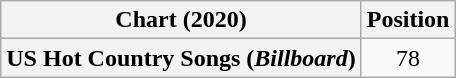<table class="wikitable plainrowheaders" style="text-align:center">
<tr>
<th scope="col">Chart (2020)</th>
<th scope="col">Position</th>
</tr>
<tr>
<th scope="row">US Hot Country Songs (<em>Billboard</em>)</th>
<td>78</td>
</tr>
</table>
